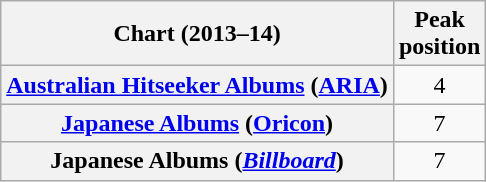<table class="wikitable sortable plainrowheaders" style="text-align:center">
<tr>
<th scope="col">Chart (2013–14)</th>
<th scope="col">Peak<br>position</th>
</tr>
<tr>
<th scope="row"><a href='#'>Australian Hitseeker Albums</a> (<a href='#'>ARIA</a>)</th>
<td>4</td>
</tr>
<tr>
<th scope="row"><a href='#'>Japanese Albums</a> (<a href='#'>Oricon</a>)</th>
<td>7</td>
</tr>
<tr>
<th scope="row">Japanese Albums (<a href='#'><em>Billboard</em></a>)</th>
<td>7</td>
</tr>
</table>
